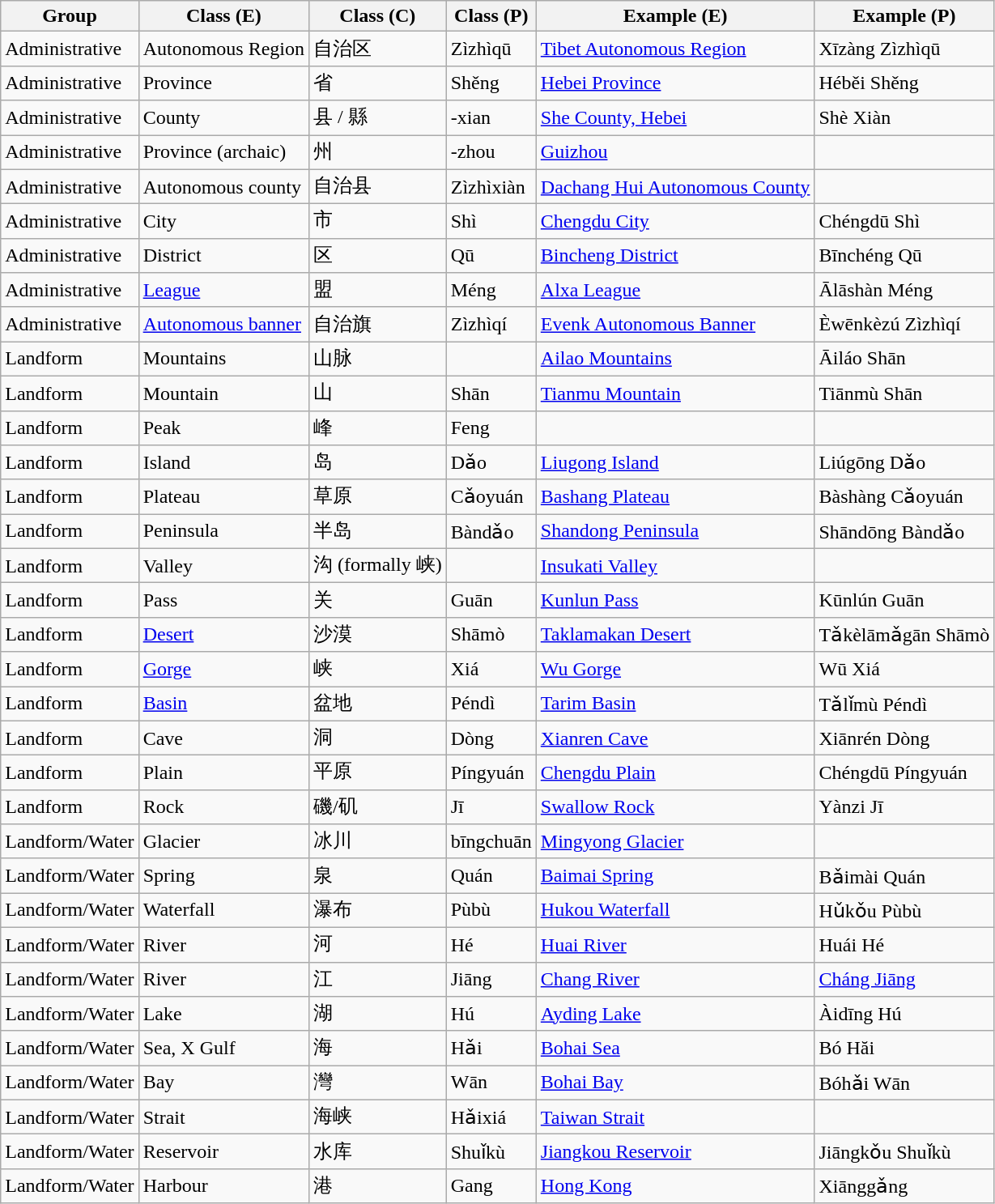<table class="wikitable sortable">
<tr>
<th>Group</th>
<th>Class (E)</th>
<th>Class (C)</th>
<th>Class (P)</th>
<th>Example (E)</th>
<th>Example (P)</th>
</tr>
<tr --->
<td>Administrative</td>
<td>Autonomous Region</td>
<td>自治区</td>
<td>Zìzhìqū</td>
<td><a href='#'>Tibet Autonomous Region</a></td>
<td>Xīzàng Zìzhìqū</td>
</tr>
<tr --->
<td>Administrative</td>
<td>Province</td>
<td>省</td>
<td>Shěng</td>
<td><a href='#'>Hebei Province</a></td>
<td>Héběi Shěng</td>
</tr>
<tr --->
<td>Administrative</td>
<td>County</td>
<td>县 / 縣</td>
<td>-xian</td>
<td><a href='#'>She County, Hebei</a></td>
<td>Shè Xiàn</td>
</tr>
<tr --->
<td>Administrative</td>
<td>Province (archaic)</td>
<td>州</td>
<td>-zhou</td>
<td><a href='#'>Guizhou</a></td>
<td></td>
</tr>
<tr --->
<td>Administrative</td>
<td>Autonomous county</td>
<td>自治县</td>
<td>Zìzhìxiàn</td>
<td><a href='#'>Dachang Hui Autonomous County</a></td>
<td></td>
</tr>
<tr --->
<td>Administrative</td>
<td>City</td>
<td>市</td>
<td>Shì</td>
<td><a href='#'>Chengdu City</a></td>
<td>Chéngdū Shì</td>
</tr>
<tr --->
<td>Administrative</td>
<td>District</td>
<td>区</td>
<td>Qū</td>
<td><a href='#'>Bincheng District</a></td>
<td>Bīnchéng Qū</td>
</tr>
<tr --->
<td>Administrative</td>
<td><a href='#'>League</a></td>
<td>盟</td>
<td>Méng</td>
<td><a href='#'>Alxa League</a></td>
<td>Ālāshàn Méng</td>
</tr>
<tr --->
<td>Administrative</td>
<td><a href='#'>Autonomous banner</a></td>
<td>自治旗</td>
<td>Zìzhìqí</td>
<td><a href='#'>Evenk Autonomous Banner</a></td>
<td>Èwēnkèzú Zìzhìqí</td>
</tr>
<tr --->
<td>Landform</td>
<td>Mountains</td>
<td>山脉</td>
<td></td>
<td><a href='#'>Ailao Mountains</a></td>
<td>Āiláo Shān</td>
</tr>
<tr --->
<td>Landform</td>
<td>Mountain</td>
<td>山</td>
<td>Shān</td>
<td><a href='#'>Tianmu Mountain</a></td>
<td>Tiānmù Shān</td>
</tr>
<tr --->
<td>Landform</td>
<td>Peak</td>
<td>峰</td>
<td>Feng</td>
<td></td>
<td></td>
</tr>
<tr --->
<td>Landform</td>
<td>Island</td>
<td>岛</td>
<td>Dǎo</td>
<td><a href='#'>Liugong Island</a></td>
<td>Liúgōng Dǎo</td>
</tr>
<tr --->
<td>Landform</td>
<td>Plateau</td>
<td>草原</td>
<td>Cǎoyuán</td>
<td><a href='#'>Bashang Plateau</a></td>
<td>Bàshàng Cǎoyuán</td>
</tr>
<tr --->
<td>Landform</td>
<td>Peninsula</td>
<td>半岛</td>
<td>Bàndǎo</td>
<td><a href='#'>Shandong Peninsula</a></td>
<td>Shāndōng Bàndǎo</td>
</tr>
<tr --->
<td>Landform</td>
<td>Valley</td>
<td>沟 (formally 峡)</td>
<td></td>
<td><a href='#'>Insukati Valley</a></td>
<td></td>
</tr>
<tr --->
<td>Landform</td>
<td>Pass</td>
<td>关</td>
<td>Guān</td>
<td><a href='#'>Kunlun Pass</a></td>
<td>Kūnlún Guān</td>
</tr>
<tr --->
<td>Landform</td>
<td><a href='#'>Desert</a></td>
<td>沙漠</td>
<td>Shāmò</td>
<td><a href='#'>Taklamakan Desert</a></td>
<td>Tǎkèlāmǎgān Shāmò</td>
</tr>
<tr --->
<td>Landform</td>
<td><a href='#'>Gorge</a></td>
<td>峡</td>
<td>Xiá</td>
<td><a href='#'>Wu Gorge</a></td>
<td>Wū Xiá</td>
</tr>
<tr --->
<td>Landform</td>
<td><a href='#'>Basin</a></td>
<td>盆地</td>
<td>Péndì</td>
<td><a href='#'>Tarim Basin</a></td>
<td>Tǎlǐmù Péndì</td>
</tr>
<tr --->
<td>Landform</td>
<td>Cave</td>
<td>洞</td>
<td>Dòng</td>
<td><a href='#'>Xianren Cave</a></td>
<td>Xiānrén Dòng</td>
</tr>
<tr --->
<td>Landform</td>
<td>Plain</td>
<td>平原</td>
<td>Píngyuán</td>
<td><a href='#'>Chengdu Plain</a></td>
<td>Chéngdū Píngyuán</td>
</tr>
<tr --->
<td>Landform</td>
<td>Rock</td>
<td>磯/矶</td>
<td>Jī</td>
<td><a href='#'>Swallow Rock</a></td>
<td>Yànzi Jī</td>
</tr>
<tr --->
<td>Landform/Water</td>
<td>Glacier</td>
<td>冰川</td>
<td>bīngchuān</td>
<td><a href='#'>Mingyong Glacier</a></td>
<td></td>
</tr>
<tr --->
<td>Landform/Water</td>
<td>Spring</td>
<td>泉</td>
<td>Quán</td>
<td><a href='#'>Baimai Spring</a></td>
<td>Bǎimài Quán</td>
</tr>
<tr --->
<td>Landform/Water</td>
<td>Waterfall</td>
<td>瀑布</td>
<td>Pùbù</td>
<td><a href='#'>Hukou Waterfall</a></td>
<td>Hǔkǒu Pùbù</td>
</tr>
<tr --->
<td>Landform/Water</td>
<td>River</td>
<td>河</td>
<td>Hé</td>
<td><a href='#'>Huai River</a></td>
<td>Huái Hé</td>
</tr>
<tr --->
<td>Landform/Water</td>
<td>River</td>
<td>江</td>
<td>Jiāng</td>
<td><a href='#'>Chang River</a></td>
<td><a href='#'>Cháng Jiāng</a></td>
</tr>
<tr --->
<td>Landform/Water</td>
<td>Lake</td>
<td>湖</td>
<td>Hú</td>
<td><a href='#'>Ayding Lake</a></td>
<td>Àidīng Hú</td>
</tr>
<tr --->
<td>Landform/Water</td>
<td>Sea, X Gulf</td>
<td>海</td>
<td>Hǎi</td>
<td><a href='#'>Bohai Sea</a></td>
<td>Bó Hăi</td>
</tr>
<tr --->
<td>Landform/Water</td>
<td>Bay</td>
<td>灣</td>
<td>Wān</td>
<td><a href='#'>Bohai Bay</a></td>
<td>Bóhǎi Wān</td>
</tr>
<tr --->
<td>Landform/Water</td>
<td>Strait</td>
<td>海峡</td>
<td>Hǎixiá</td>
<td><a href='#'>Taiwan Strait</a></td>
<td></td>
</tr>
<tr --->
<td>Landform/Water</td>
<td>Reservoir</td>
<td>水库</td>
<td>Shuǐkù</td>
<td><a href='#'>Jiangkou Reservoir</a></td>
<td>Jiāngkǒu Shuǐkù</td>
</tr>
<tr --->
<td>Landform/Water</td>
<td>Harbour</td>
<td>港</td>
<td>Gang</td>
<td><a href='#'>Hong Kong</a></td>
<td>Xiānggǎng</td>
</tr>
</table>
